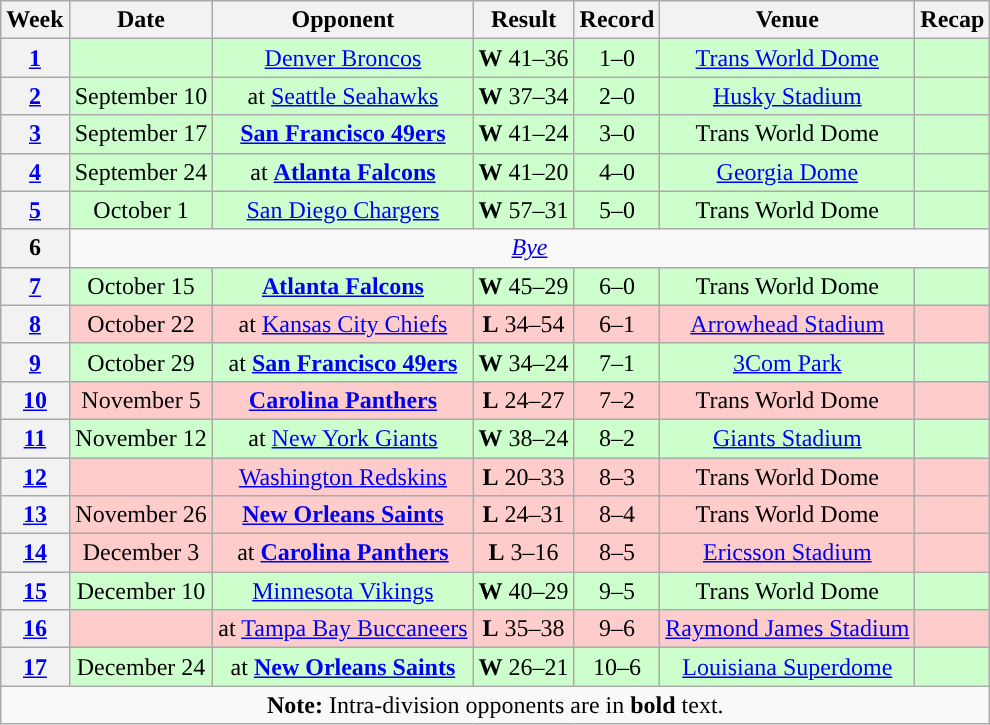<table class="wikitable" style="text-align:center">
<tr>
<th>Week</th>
<th>Date</th>
<th>Opponent</th>
<th>Result</th>
<th>Record</th>
<th>Venue</th>
<th>Recap</th>
</tr>
<tr style="background:#cfc">
<th><a href='#'>1</a></th>
<td></td>
<td><a href='#'>Denver Broncos</a></td>
<td><strong>W</strong> 41–36</td>
<td>1–0</td>
<td><a href='#'>Trans World Dome</a></td>
<td></td>
</tr>
<tr style="background:#cfc">
<th><a href='#'>2</a></th>
<td>September 10</td>
<td>at <a href='#'>Seattle Seahawks</a></td>
<td><strong>W</strong> 37–34</td>
<td>2–0</td>
<td><a href='#'>Husky Stadium</a></td>
<td></td>
</tr>
<tr style="background:#cfc">
<th><a href='#'>3</a></th>
<td>September 17</td>
<td><strong><a href='#'>San Francisco 49ers</a></strong></td>
<td><strong>W</strong> 41–24</td>
<td>3–0</td>
<td>Trans World Dome</td>
<td></td>
</tr>
<tr style="background:#cfc">
<th><a href='#'>4</a></th>
<td>September 24</td>
<td>at <strong><a href='#'>Atlanta Falcons</a></strong></td>
<td><strong>W</strong> 41–20</td>
<td>4–0</td>
<td><a href='#'>Georgia Dome</a></td>
<td></td>
</tr>
<tr style="background:#cfc">
<th><a href='#'>5</a></th>
<td>October 1</td>
<td><a href='#'>San Diego Chargers</a></td>
<td><strong>W</strong> 57–31</td>
<td>5–0</td>
<td>Trans World Dome</td>
<td></td>
</tr>
<tr>
<th>6</th>
<td colspan=8><em><a href='#'>Bye</a></em></td>
</tr>
<tr style="background:#cfc">
<th><a href='#'>7</a></th>
<td>October 15</td>
<td><strong><a href='#'>Atlanta Falcons</a></strong></td>
<td><strong>W</strong> 45–29</td>
<td>6–0</td>
<td>Trans World Dome</td>
<td></td>
</tr>
<tr style="background:#fcc">
<th><a href='#'>8</a></th>
<td>October 22</td>
<td>at <a href='#'>Kansas City Chiefs</a></td>
<td><strong>L</strong> 34–54</td>
<td>6–1</td>
<td><a href='#'>Arrowhead Stadium</a></td>
<td></td>
</tr>
<tr style="background:#cfc">
<th><a href='#'>9</a></th>
<td>October 29</td>
<td>at <strong><a href='#'>San Francisco 49ers</a></strong></td>
<td><strong>W</strong> 34–24</td>
<td>7–1</td>
<td><a href='#'>3Com Park</a></td>
<td></td>
</tr>
<tr style="background: #fcc" align="center">
<th><a href='#'>10</a></th>
<td>November 5</td>
<td><strong><a href='#'>Carolina Panthers</a></strong></td>
<td><strong>L</strong> 24–27</td>
<td>7–2</td>
<td>Trans World Dome</td>
<td></td>
</tr>
<tr style="background:#cfc">
<th><a href='#'>11</a></th>
<td>November 12</td>
<td>at <a href='#'>New York Giants</a></td>
<td><strong>W</strong> 38–24</td>
<td>8–2</td>
<td><a href='#'>Giants Stadium</a></td>
<td></td>
</tr>
<tr style="background:#fcc">
<th><a href='#'>12</a></th>
<td></td>
<td><a href='#'>Washington Redskins</a></td>
<td><strong>L</strong> 20–33</td>
<td>8–3</td>
<td>Trans World Dome</td>
<td></td>
</tr>
<tr style="background:#fcc">
<th><a href='#'>13</a></th>
<td>November 26</td>
<td><strong><a href='#'>New Orleans Saints</a></strong></td>
<td><strong>L</strong> 24–31</td>
<td>8–4</td>
<td>Trans World Dome</td>
<td></td>
</tr>
<tr style="background:#fcc">
<th><a href='#'>14</a></th>
<td>December 3</td>
<td>at <strong><a href='#'>Carolina Panthers</a></strong></td>
<td><strong>L</strong> 3–16</td>
<td>8–5</td>
<td><a href='#'>Ericsson Stadium</a></td>
<td></td>
</tr>
<tr style="background:#cfc">
<th><a href='#'>15</a></th>
<td>December 10</td>
<td><a href='#'>Minnesota Vikings</a></td>
<td><strong>W</strong> 40–29</td>
<td>9–5</td>
<td>Trans World Dome</td>
<td></td>
</tr>
<tr style="background:#fcc">
<th><a href='#'>16</a></th>
<td></td>
<td>at <a href='#'>Tampa Bay Buccaneers</a></td>
<td><strong>L</strong> 35–38</td>
<td>9–6</td>
<td><a href='#'>Raymond James Stadium</a></td>
<td></td>
</tr>
<tr style="background:#cfc">
<th><a href='#'>17</a></th>
<td>December 24</td>
<td>at <strong><a href='#'>New Orleans Saints</a></strong></td>
<td><strong>W</strong> 26–21</td>
<td>10–6</td>
<td><a href='#'>Louisiana Superdome</a></td>
<td></td>
</tr>
<tr>
<td colspan="8"><strong>Note:</strong> Intra-division opponents are in <strong>bold</strong> text.</td>
</tr>
</table>
